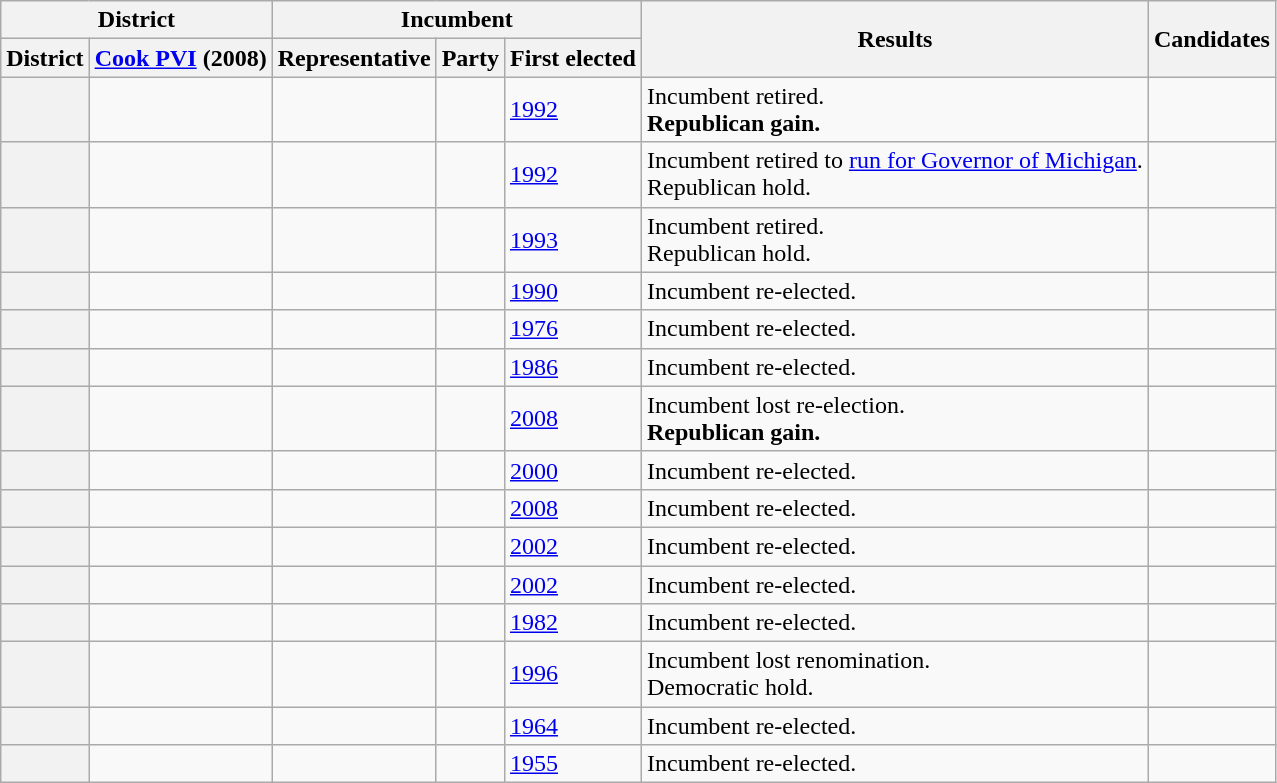<table class="wikitable sortable">
<tr>
<th colspan=2>District</th>
<th colspan=3>Incumbent</th>
<th rowspan=2>Results</th>
<th rowspan=2>Candidates</th>
</tr>
<tr valign=bottom>
<th>District</th>
<th><a href='#'>Cook PVI</a> (2008)</th>
<th>Representative</th>
<th>Party</th>
<th>First elected</th>
</tr>
<tr>
<th></th>
<td></td>
<td></td>
<td></td>
<td><a href='#'>1992</a></td>
<td>Incumbent retired.<br><strong>Republican gain.</strong></td>
<td nowrap></td>
</tr>
<tr>
<th></th>
<td></td>
<td></td>
<td></td>
<td><a href='#'>1992</a></td>
<td>Incumbent retired to <a href='#'>run for Governor of Michigan</a>.<br>Republican hold.</td>
<td nowrap></td>
</tr>
<tr>
<th></th>
<td></td>
<td></td>
<td></td>
<td><a href='#'>1993 </a></td>
<td>Incumbent retired.<br>Republican hold.</td>
<td nowrap><br></td>
</tr>
<tr>
<th></th>
<td></td>
<td></td>
<td></td>
<td><a href='#'>1990</a></td>
<td>Incumbent re-elected.</td>
<td nowrap></td>
</tr>
<tr>
<th></th>
<td></td>
<td></td>
<td></td>
<td><a href='#'>1976</a></td>
<td>Incumbent re-elected.</td>
<td nowrap></td>
</tr>
<tr>
<th></th>
<td></td>
<td></td>
<td></td>
<td><a href='#'>1986</a></td>
<td>Incumbent re-elected.</td>
<td nowrap></td>
</tr>
<tr>
<th></th>
<td></td>
<td></td>
<td></td>
<td><a href='#'>2008</a></td>
<td>Incumbent lost re-election.<br><strong>Republican gain.</strong></td>
<td nowrap></td>
</tr>
<tr>
<th></th>
<td></td>
<td></td>
<td></td>
<td><a href='#'>2000</a></td>
<td>Incumbent re-elected.</td>
<td nowrap></td>
</tr>
<tr>
<th></th>
<td></td>
<td></td>
<td></td>
<td><a href='#'>2008</a></td>
<td>Incumbent re-elected.</td>
<td nowrap><br></td>
</tr>
<tr>
<th></th>
<td></td>
<td></td>
<td></td>
<td><a href='#'>2002</a></td>
<td>Incumbent re-elected.</td>
<td nowrap></td>
</tr>
<tr>
<th></th>
<td></td>
<td></td>
<td></td>
<td><a href='#'>2002</a></td>
<td>Incumbent re-elected.</td>
<td nowrap></td>
</tr>
<tr>
<th></th>
<td></td>
<td></td>
<td></td>
<td><a href='#'>1982</a></td>
<td>Incumbent re-elected.</td>
<td nowrap></td>
</tr>
<tr>
<th></th>
<td></td>
<td></td>
<td></td>
<td><a href='#'>1996</a></td>
<td>Incumbent lost renomination.<br>Democratic hold.</td>
<td nowrap><br></td>
</tr>
<tr>
<th></th>
<td></td>
<td></td>
<td></td>
<td><a href='#'>1964</a></td>
<td>Incumbent re-elected.</td>
<td nowrap></td>
</tr>
<tr>
<th></th>
<td></td>
<td></td>
<td></td>
<td><a href='#'>1955 </a></td>
<td>Incumbent re-elected.</td>
<td nowrap><br></td>
</tr>
</table>
